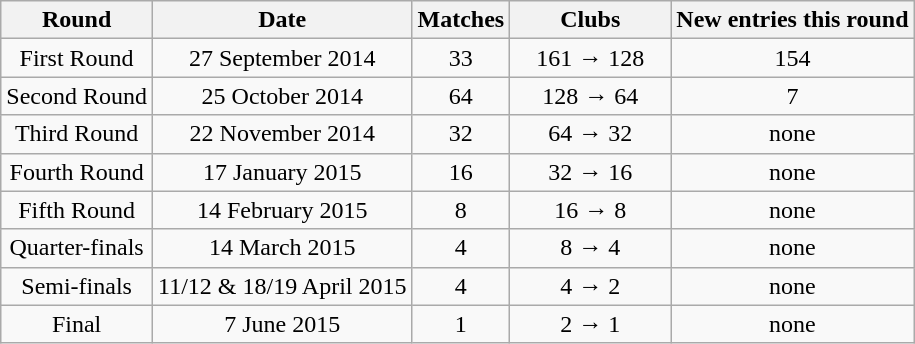<table class="wikitable">
<tr>
<th>Round</th>
<th>Date</th>
<th>Matches</th>
<th width=100>Clubs</th>
<th>New entries this round</th>
</tr>
<tr align=center>
<td>First Round</td>
<td>27 September 2014</td>
<td>33</td>
<td>161 → 128</td>
<td>154</td>
</tr>
<tr align=center>
<td>Second Round</td>
<td>25 October 2014</td>
<td>64</td>
<td>128 → 64</td>
<td>7</td>
</tr>
<tr align=center>
<td>Third Round</td>
<td>22 November 2014</td>
<td>32</td>
<td>64 → 32</td>
<td>none</td>
</tr>
<tr align=center>
<td>Fourth Round</td>
<td>17 January 2015</td>
<td>16</td>
<td>32 → 16</td>
<td>none</td>
</tr>
<tr align=center>
<td>Fifth Round</td>
<td>14 February 2015</td>
<td>8</td>
<td>16 → 8</td>
<td>none</td>
</tr>
<tr align=center>
<td>Quarter-finals</td>
<td>14 March 2015</td>
<td>4</td>
<td>8 → 4</td>
<td>none</td>
</tr>
<tr align=center>
<td>Semi-finals</td>
<td>11/12 & 18/19 April 2015</td>
<td>4</td>
<td>4 → 2</td>
<td>none</td>
</tr>
<tr align=center>
<td>Final</td>
<td>7 June 2015</td>
<td>1</td>
<td>2 → 1</td>
<td>none</td>
</tr>
</table>
